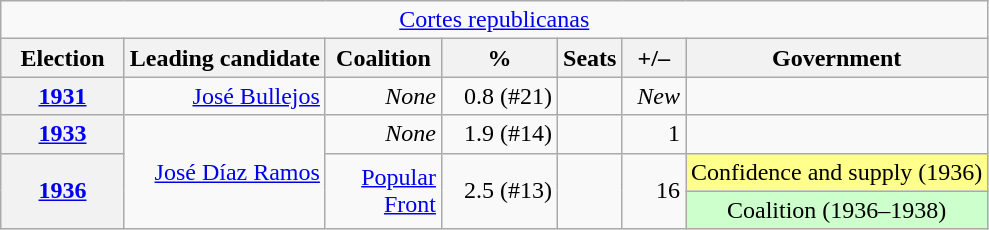<table class="wikitable" style="text-align:right;">
<tr>
<td colspan="9" align="center"><a href='#'>Cortes republicanas</a></td>
</tr>
<tr>
<th width="75">Election</th>
<th>Leading candidate</th>
<th width="70">Coalition</th>
<th width="70">%</th>
<th>Seats</th>
<th width="35">+/–</th>
<th>Government</th>
</tr>
<tr>
<th><a href='#'>1931</a></th>
<td><a href='#'>José Bullejos</a></td>
<td><em>None</em></td>
<td>0.8 (#21)</td>
<td></td>
<td><em>New</em></td>
<td></td>
</tr>
<tr>
<th><a href='#'>1933</a></th>
<td rowspan="3"><a href='#'>José Díaz Ramos</a></td>
<td><em>None</em></td>
<td>1.9 (#14)</td>
<td></td>
<td>1</td>
<td></td>
</tr>
<tr>
<th rowspan="2"><a href='#'>1936</a></th>
<td rowspan="2"><a href='#'>Popular Front</a></td>
<td rowspan="2">2.5 (#13)</td>
<td rowspan="2"></td>
<td rowspan="2">16</td>
<td style="background:#ffff8c;">Confidence and supply (1936)</td>
</tr>
<tr>
<td style="background:#cfc;" align="center">Coalition (1936–1938)</td>
</tr>
</table>
